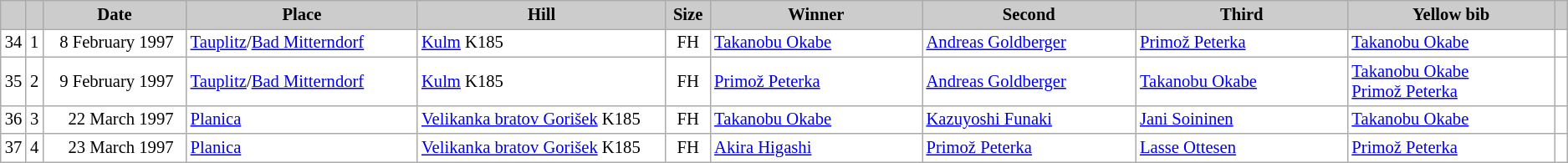<table class="wikitable plainrowheaders" style="background:#fff; font-size:86%; line-height:16px; border:gray solid 1px; border-collapse:collapse;">
<tr style="background:#ccc; text-align:center;">
<th scope="col" style="background:#ccc; width=10 px;"></th>
<th scope="col" style="background:#ccc; width=10 px;"></th>
<th scope="col" style="background:#ccc; width:120px;">Date</th>
<th scope="col" style="background:#ccc; width:200px;">Place</th>
<th scope="col" style="background:#ccc; width:220px;">Hill</th>
<th scope="col" style="background:#ccc; width:30px;">Size</th>
<th scope="col" style="background:#ccc; width:185px;">Winner</th>
<th scope="col" style="background:#ccc; width:185px;">Second</th>
<th scope="col" style="background:#ccc; width:185px;">Third</th>
<th scope="col" style="background:#ccc; width:180px;">Yellow bib</th>
<th scope="col" style="background:#ccc; width:5px;"></th>
</tr>
<tr>
<td align=center>34</td>
<td align=center>1</td>
<td align=right>8 February 1997  </td>
<td> <a href='#'>Tauplitz</a>/<a href='#'>Bad Mitterndorf</a></td>
<td><a href='#'>Kulm</a> K185</td>
<td align=center>FH</td>
<td> <a href='#'>Takanobu Okabe</a></td>
<td> <a href='#'>Andreas Goldberger</a></td>
<td> <a href='#'>Primož Peterka</a></td>
<td> <a href='#'>Takanobu Okabe</a></td>
<td></td>
</tr>
<tr>
<td align=center>35</td>
<td align=center>2</td>
<td align=right>9 February 1997  </td>
<td> <a href='#'>Tauplitz</a>/<a href='#'>Bad Mitterndorf</a></td>
<td><a href='#'>Kulm</a> K185</td>
<td align=center>FH</td>
<td> <a href='#'>Primož Peterka</a></td>
<td> <a href='#'>Andreas Goldberger</a></td>
<td> <a href='#'>Takanobu Okabe</a></td>
<td> <a href='#'>Takanobu Okabe</a><br> <a href='#'>Primož Peterka</a></td>
<td></td>
</tr>
<tr>
<td align=center>36</td>
<td align=center>3</td>
<td align=right>22 March 1997  </td>
<td> <a href='#'>Planica</a></td>
<td><a href='#'>Velikanka bratov Gorišek</a> K185</td>
<td align=center>FH</td>
<td> <a href='#'>Takanobu Okabe</a></td>
<td> <a href='#'>Kazuyoshi Funaki</a></td>
<td> <a href='#'>Jani Soininen</a></td>
<td> <a href='#'>Takanobu Okabe</a></td>
<td></td>
</tr>
<tr>
<td align=center>37</td>
<td align=center>4</td>
<td align=right>23 March 1997  </td>
<td> <a href='#'>Planica</a></td>
<td><a href='#'>Velikanka bratov Gorišek</a> K185</td>
<td align=center>FH</td>
<td> <a href='#'>Akira Higashi</a></td>
<td> <a href='#'>Primož Peterka</a></td>
<td> <a href='#'>Lasse Ottesen</a></td>
<td> <a href='#'>Primož Peterka</a></td>
<td></td>
</tr>
</table>
